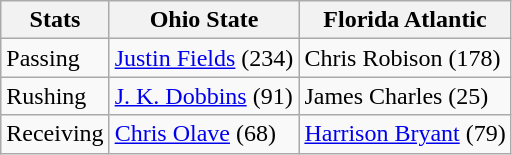<table class="wikitable">
<tr>
<th>Stats</th>
<th>Ohio State</th>
<th>Florida Atlantic</th>
</tr>
<tr>
<td>Passing</td>
<td><a href='#'>Justin Fields</a> (234)</td>
<td>Chris Robison (178)</td>
</tr>
<tr>
<td>Rushing</td>
<td><a href='#'>J. K. Dobbins</a> (91)</td>
<td>James Charles (25)</td>
</tr>
<tr>
<td>Receiving</td>
<td><a href='#'>Chris Olave</a> (68)</td>
<td><a href='#'>Harrison Bryant</a> (79)</td>
</tr>
</table>
